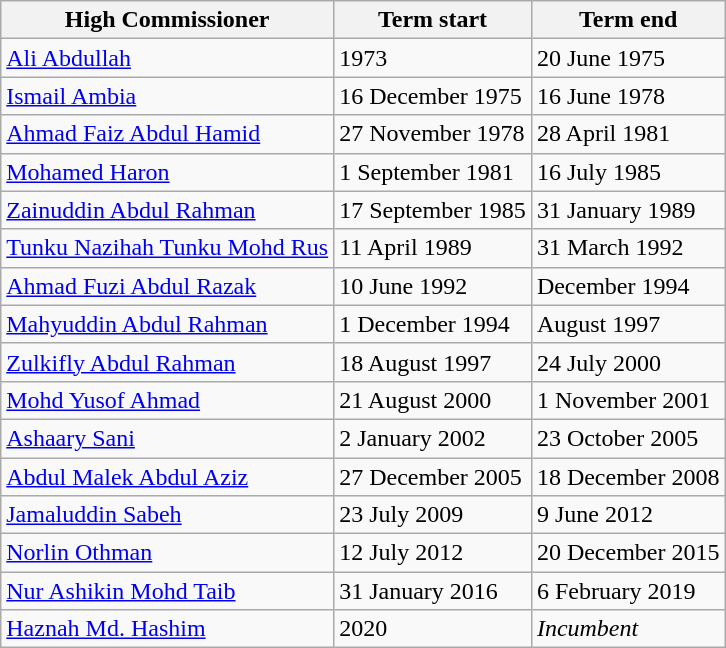<table class=wikitable>
<tr>
<th>High Commissioner</th>
<th>Term start</th>
<th>Term end</th>
</tr>
<tr>
<td><a href='#'>Ali Abdullah</a></td>
<td>1973</td>
<td>20 June 1975</td>
</tr>
<tr>
<td><a href='#'>Ismail Ambia</a></td>
<td>16 December 1975</td>
<td>16 June 1978</td>
</tr>
<tr>
<td><a href='#'>Ahmad Faiz Abdul Hamid</a></td>
<td>27 November 1978</td>
<td>28 April 1981</td>
</tr>
<tr>
<td><a href='#'>Mohamed Haron</a></td>
<td>1 September 1981</td>
<td>16 July 1985</td>
</tr>
<tr>
<td><a href='#'>Zainuddin Abdul Rahman</a></td>
<td>17 September 1985</td>
<td>31 January 1989</td>
</tr>
<tr>
<td><a href='#'>Tunku Nazihah Tunku Mohd Rus</a></td>
<td>11 April 1989</td>
<td>31 March 1992</td>
</tr>
<tr>
<td><a href='#'>Ahmad Fuzi Abdul Razak</a></td>
<td>10 June 1992</td>
<td>December 1994</td>
</tr>
<tr>
<td><a href='#'>Mahyuddin Abdul Rahman</a></td>
<td>1 December 1994</td>
<td>August 1997</td>
</tr>
<tr>
<td><a href='#'>Zulkifly Abdul Rahman</a></td>
<td>18 August 1997</td>
<td>24 July 2000</td>
</tr>
<tr>
<td><a href='#'>Mohd Yusof Ahmad</a></td>
<td>21 August 2000</td>
<td>1 November 2001</td>
</tr>
<tr>
<td><a href='#'>Ashaary Sani</a></td>
<td>2 January 2002</td>
<td>23 October 2005</td>
</tr>
<tr>
<td><a href='#'>Abdul Malek Abdul Aziz</a></td>
<td>27 December 2005</td>
<td>18 December 2008</td>
</tr>
<tr>
<td><a href='#'>Jamaluddin Sabeh</a></td>
<td>23 July 2009</td>
<td>9 June 2012</td>
</tr>
<tr>
<td><a href='#'>Norlin Othman</a></td>
<td>12 July 2012</td>
<td>20 December 2015</td>
</tr>
<tr>
<td><a href='#'>Nur Ashikin Mohd Taib</a></td>
<td>31 January 2016</td>
<td>6 February 2019</td>
</tr>
<tr>
<td><a href='#'>Haznah Md. Hashim</a></td>
<td>2020</td>
<td><em>Incumbent</em></td>
</tr>
</table>
